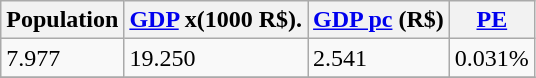<table class="wikitable" border="1">
<tr>
<th>Population</th>
<th><a href='#'>GDP</a> x(1000 R$).</th>
<th><a href='#'>GDP pc</a> (R$)</th>
<th><a href='#'>PE</a></th>
</tr>
<tr>
<td>7.977</td>
<td>19.250</td>
<td>2.541</td>
<td>0.031%</td>
</tr>
<tr>
</tr>
</table>
